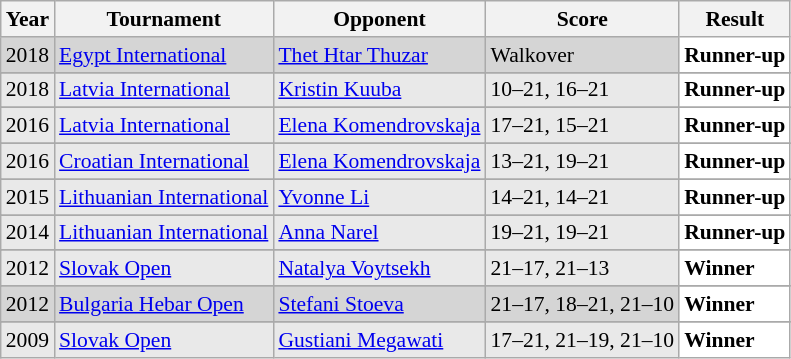<table class="sortable wikitable" style="font-size: 90%;">
<tr>
<th>Year</th>
<th>Tournament</th>
<th>Opponent</th>
<th>Score</th>
<th>Result</th>
</tr>
<tr style="background:#D5D5D5">
<td align="center">2018</td>
<td align="left"><a href='#'>Egypt International</a></td>
<td align="left"> <a href='#'>Thet Htar Thuzar</a></td>
<td align="left">Walkover</td>
<td style="text-align:left; background:white"> <strong>Runner-up</strong></td>
</tr>
<tr>
</tr>
<tr style="background:#E9E9E9">
<td align="center">2018</td>
<td align="left"><a href='#'>Latvia International</a></td>
<td align="left"> <a href='#'>Kristin Kuuba</a></td>
<td align="left">10–21, 16–21</td>
<td style="text-align:left; background:white"> <strong>Runner-up</strong></td>
</tr>
<tr>
</tr>
<tr style="background:#E9E9E9">
<td align="center">2016</td>
<td align="left"><a href='#'>Latvia International</a></td>
<td align="left"> <a href='#'>Elena Komendrovskaja</a></td>
<td align="left">17–21, 15–21</td>
<td style="text-align:left; background:white"> <strong>Runner-up</strong></td>
</tr>
<tr>
</tr>
<tr style="background:#E9E9E9">
<td align="center">2016</td>
<td align="left"><a href='#'>Croatian International</a></td>
<td align="left"> <a href='#'>Elena Komendrovskaja</a></td>
<td align="left">13–21, 19–21</td>
<td style="text-align:left; background:white"> <strong>Runner-up</strong></td>
</tr>
<tr>
</tr>
<tr style="background:#E9E9E9">
<td align="center">2015</td>
<td align="left"><a href='#'>Lithuanian International</a></td>
<td align="left"> <a href='#'>Yvonne Li</a></td>
<td align="left">14–21, 14–21</td>
<td style="text-align:left; background:white"> <strong>Runner-up</strong></td>
</tr>
<tr>
</tr>
<tr style="background:#E9E9E9">
<td align="center">2014</td>
<td align="left"><a href='#'>Lithuanian International</a></td>
<td align="left"> <a href='#'>Anna Narel</a></td>
<td align="left">19–21, 19–21</td>
<td style="text-align:left; background:white"> <strong>Runner-up</strong></td>
</tr>
<tr>
</tr>
<tr style="background:#E9E9E9">
<td align="center">2012</td>
<td align="left"><a href='#'>Slovak Open</a></td>
<td align="left"> <a href='#'>Natalya Voytsekh</a></td>
<td align="left">21–17, 21–13</td>
<td style="text-align:left; background:white"> <strong>Winner</strong></td>
</tr>
<tr>
</tr>
<tr style="background:#D5D5D5">
<td align="center">2012</td>
<td align="left"><a href='#'>Bulgaria Hebar Open</a></td>
<td align="left"> <a href='#'>Stefani Stoeva</a></td>
<td align="left">21–17, 18–21, 21–10</td>
<td style="text-align:left; background:white"> <strong>Winner</strong></td>
</tr>
<tr>
</tr>
<tr style="background:#E9E9E9">
<td align="center">2009</td>
<td align="left"><a href='#'>Slovak Open</a></td>
<td align="left"> <a href='#'>Gustiani Megawati</a></td>
<td align="left">17–21, 21–19, 21–10</td>
<td style="text-align:left; background:white"> <strong>Winner</strong></td>
</tr>
</table>
